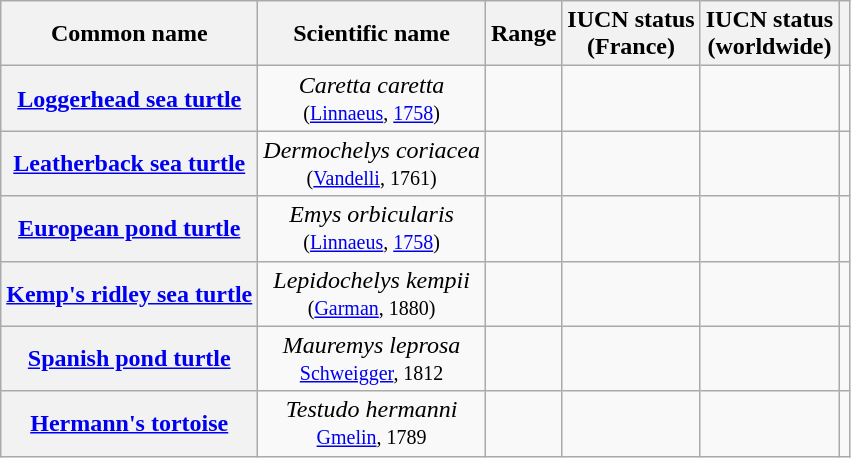<table class="wikitable" style="text-align: center;">
<tr>
<th scope="col">Common name</th>
<th scope="col">Scientific name</th>
<th scope="col">Range</th>
<th scope="col">IUCN status<br>(France)</th>
<th scope="col">IUCN status<br>(worldwide)</th>
<th scope="col"></th>
</tr>
<tr>
<th scope="row"><a href='#'>Loggerhead sea turtle</a><br></th>
<td><em>Caretta caretta</em><br><small>(<a href='#'>Linnaeus</a>, <a href='#'>1758</a>)</small></td>
<td></td>
<td></td>
<td></td>
<td></td>
</tr>
<tr>
<th scope="row"><a href='#'>Leatherback sea turtle</a><br></th>
<td><em>Dermochelys coriacea</em><br><small>(<a href='#'>Vandelli</a>, 1761)</small></td>
<td></td>
<td></td>
<td></td>
<td></td>
</tr>
<tr>
<th scope="row"><a href='#'>European pond turtle</a><br></th>
<td><em>Emys orbicularis</em><br><small>(<a href='#'>Linnaeus</a>, <a href='#'>1758</a>)</small></td>
<td></td>
<td></td>
<td></td>
<td></td>
</tr>
<tr>
<th scope="row"><a href='#'>Kemp's ridley sea turtle</a><br></th>
<td><em>Lepidochelys kempii</em><br><small>(<a href='#'>Garman</a>, 1880)</small></td>
<td></td>
<td></td>
<td></td>
<td></td>
</tr>
<tr>
<th scope="row"><a href='#'>Spanish pond turtle</a><br></th>
<td><em>Mauremys leprosa</em><br><small><a href='#'>Schweigger</a>, 1812</small></td>
<td></td>
<td></td>
<td></td>
<td></td>
</tr>
<tr>
<th scope="row"><a href='#'>Hermann's tortoise</a><br></th>
<td><em>Testudo hermanni</em><br><small><a href='#'>Gmelin</a>, 1789</small></td>
<td></td>
<td></td>
<td></td>
<td></td>
</tr>
</table>
